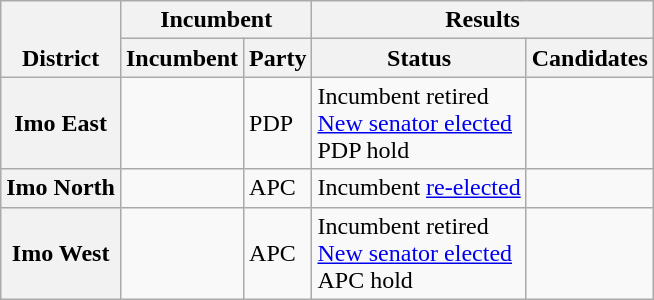<table class="wikitable sortable">
<tr valign=bottom>
<th rowspan=2>District</th>
<th colspan=2>Incumbent</th>
<th colspan=2>Results</th>
</tr>
<tr valign=bottom>
<th>Incumbent</th>
<th>Party</th>
<th>Status</th>
<th>Candidates</th>
</tr>
<tr>
<th>Imo East</th>
<td></td>
<td>PDP</td>
<td>Incumbent retired<br><a href='#'>New senator elected</a><br>PDP hold</td>
<td nowrap></td>
</tr>
<tr>
<th>Imo North</th>
<td></td>
<td>APC</td>
<td>Incumbent <a href='#'>re-elected</a></td>
<td nowrap></td>
</tr>
<tr>
<th>Imo West</th>
<td></td>
<td>APC</td>
<td>Incumbent retired<br><a href='#'>New senator elected</a><br>APC hold</td>
<td nowrap></td>
</tr>
</table>
